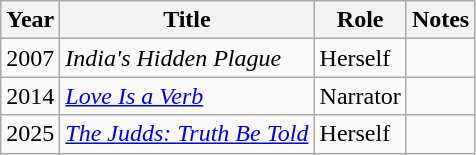<table class="wikitable sortable">
<tr>
<th>Year</th>
<th>Title</th>
<th>Role</th>
<th class="unsortable">Notes</th>
</tr>
<tr>
<td>2007</td>
<td><em>India's Hidden Plague</em></td>
<td>Herself</td>
<td></td>
</tr>
<tr>
<td>2014</td>
<td><em><a href='#'>Love Is a Verb</a></em></td>
<td>Narrator</td>
<td></td>
</tr>
<tr>
<td>2025</td>
<td><em><a href='#'>The Judds: Truth Be Told</a></em></td>
<td>Herself</td>
<td></td>
</tr>
</table>
